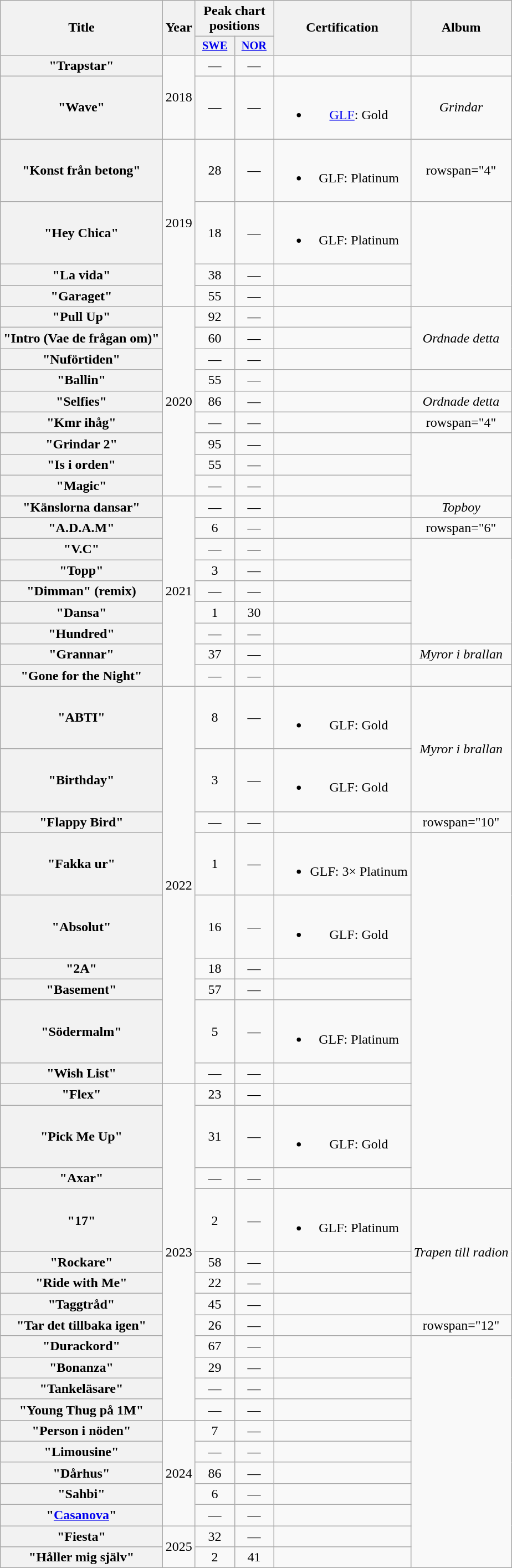<table class="wikitable plainrowheaders" style="text-align:center;">
<tr>
<th scope="col" rowspan="2">Title</th>
<th scope="col" rowspan="2">Year</th>
<th scope="col" colspan="2">Peak chart positions</th>
<th scope="col" rowspan="2">Certification</th>
<th scope="col" rowspan="2">Album</th>
</tr>
<tr>
<th scope="col" style="width:3em;font-size:85%;"><a href='#'>SWE</a><br></th>
<th scope="col" style="width:3em;font-size:85%;"><a href='#'>NOR</a><br></th>
</tr>
<tr>
<th scope="row">"Trapstar"</th>
<td rowspan="2">2018</td>
<td>—</td>
<td>—</td>
<td></td>
<td></td>
</tr>
<tr>
<th scope="row">"Wave"<br></th>
<td>—</td>
<td>—</td>
<td><br><ul><li><a href='#'>GLF</a>: Gold</li></ul></td>
<td><em>Grindar</em></td>
</tr>
<tr>
<th scope="row">"Konst från betong"</th>
<td rowspan="4">2019</td>
<td>28</td>
<td>—</td>
<td><br><ul><li>GLF: Platinum</li></ul></td>
<td>rowspan="4"</td>
</tr>
<tr>
<th scope="row">"Hey Chica"<br></th>
<td>18</td>
<td>—</td>
<td><br><ul><li>GLF: Platinum</li></ul></td>
</tr>
<tr>
<th scope="row">"La vida"</th>
<td>38</td>
<td>—</td>
<td></td>
</tr>
<tr>
<th scope="row">"Garaget"<br></th>
<td>55</td>
<td>—</td>
<td></td>
</tr>
<tr>
<th scope="row">"Pull Up"</th>
<td rowspan="9">2020</td>
<td>92</td>
<td>—</td>
<td></td>
<td rowspan="3"><em>Ordnade detta</em></td>
</tr>
<tr>
<th scope="row">"Intro (Vae de frågan om)"</th>
<td>60</td>
<td>—</td>
<td></td>
</tr>
<tr>
<th scope="row">"Nuförtiden"<br></th>
<td>—</td>
<td>—</td>
<td></td>
</tr>
<tr>
<th scope="row">"Ballin"<br></th>
<td>55</td>
<td>—</td>
<td></td>
<td></td>
</tr>
<tr>
<th scope="row">"Selfies"<br></th>
<td>86</td>
<td>—</td>
<td></td>
<td><em>Ordnade detta</em></td>
</tr>
<tr>
<th scope="row">"Kmr ihåg"</th>
<td>—</td>
<td>—</td>
<td></td>
<td>rowspan="4"</td>
</tr>
<tr>
<th scope="row">"Grindar 2"<br></th>
<td>95</td>
<td>—</td>
<td></td>
</tr>
<tr>
<th scope="row">"Is i orden"<br></th>
<td>55</td>
<td>—</td>
<td></td>
</tr>
<tr>
<th scope="row">"Magic"<br></th>
<td>—</td>
<td>—</td>
<td></td>
</tr>
<tr>
<th scope="row">"Känslorna dansar"</th>
<td rowspan="9">2021</td>
<td>—</td>
<td>—</td>
<td></td>
<td><em>Topboy</em></td>
</tr>
<tr>
<th scope="row">"A.D.A.M"</th>
<td>6</td>
<td>—</td>
<td></td>
<td>rowspan="6" </td>
</tr>
<tr>
<th scope="row">"V.C"<br></th>
<td>—</td>
<td>—</td>
<td></td>
</tr>
<tr>
<th scope="row">"Topp"<br></th>
<td>3</td>
<td>—</td>
<td></td>
</tr>
<tr>
<th scope="row">"Dimman" (remix)<br></th>
<td>—</td>
<td>—</td>
<td></td>
</tr>
<tr>
<th scope="row">"Dansa"<br></th>
<td>1</td>
<td>30</td>
<td></td>
</tr>
<tr>
<th scope="row">"Hundred"<br></th>
<td>—</td>
<td>—</td>
<td></td>
</tr>
<tr>
<th scope="row">"Grannar"<br></th>
<td>37</td>
<td>—</td>
<td></td>
<td><em>Myror i brallan</em></td>
</tr>
<tr>
<th scope="row">"Gone for the Night"<br></th>
<td>—</td>
<td>—</td>
<td></td>
<td></td>
</tr>
<tr>
<th scope="row">"ABTI"<br></th>
<td rowspan="9">2022</td>
<td>8</td>
<td>—</td>
<td><br><ul><li>GLF: Gold</li></ul></td>
<td rowspan="2"><em>Myror i brallan</em></td>
</tr>
<tr>
<th scope="row">"Birthday"<br></th>
<td>3<br></td>
<td>—</td>
<td><br><ul><li>GLF: Gold</li></ul></td>
</tr>
<tr>
<th scope="row">"Flappy Bird"<br></th>
<td>—</td>
<td>—</td>
<td></td>
<td>rowspan="10" </td>
</tr>
<tr>
<th scope="row">"Fakka ur"<br></th>
<td>1<br></td>
<td>—</td>
<td><br><ul><li>GLF: 3× Platinum</li></ul></td>
</tr>
<tr>
<th scope="row">"Absolut"<br></th>
<td>16<br></td>
<td>—</td>
<td><br><ul><li>GLF: Gold</li></ul></td>
</tr>
<tr>
<th scope="row">"2A"<br></th>
<td>18<br></td>
<td>—</td>
<td></td>
</tr>
<tr>
<th scope="row">"Basement"<br></th>
<td>57<br></td>
<td>—</td>
<td></td>
</tr>
<tr>
<th scope="row">"Södermalm"<br></th>
<td>5<br></td>
<td>—</td>
<td><br><ul><li>GLF: Platinum</li></ul></td>
</tr>
<tr>
<th scope="row">"Wish List"</th>
<td>—</td>
<td>—</td>
<td></td>
</tr>
<tr>
<th scope="row">"Flex"<br></th>
<td rowspan="12">2023</td>
<td>23<br></td>
<td>—</td>
<td></td>
</tr>
<tr>
<th scope="row">"Pick Me Up"<br></th>
<td>31<br></td>
<td>—</td>
<td><br><ul><li>GLF: Gold</li></ul></td>
</tr>
<tr>
<th scope="row">"Axar"<br></th>
<td>—</td>
<td>—</td>
<td></td>
</tr>
<tr>
<th scope="row">"17"<br></th>
<td>2<br></td>
<td>—</td>
<td><br><ul><li>GLF: Platinum</li></ul></td>
<td rowspan="4"><em>Trapen till radion</em></td>
</tr>
<tr>
<th scope="row">"Rockare"<br></th>
<td>58<br></td>
<td>—</td>
<td></td>
</tr>
<tr>
<th scope="row">"Ride with Me"<br></th>
<td>22<br></td>
<td>—</td>
<td></td>
</tr>
<tr>
<th scope="row">"Taggtråd"<br></th>
<td>45<br></td>
<td>—</td>
<td></td>
</tr>
<tr>
<th scope="row">"Tar det tillbaka igen"<br></th>
<td>26<br></td>
<td>—</td>
<td></td>
<td>rowspan="12" </td>
</tr>
<tr>
<th scope="row">"Durackord"<br></th>
<td>67<br></td>
<td>—</td>
<td></td>
</tr>
<tr>
<th scope="row">"Bonanza"<br></th>
<td>29<br></td>
<td>—</td>
<td></td>
</tr>
<tr>
<th scope="row">"Tankeläsare"<br></th>
<td>—</td>
<td>—</td>
<td></td>
</tr>
<tr>
<th scope="row">"Young Thug på 1M"<br></th>
<td>—</td>
<td>—</td>
<td></td>
</tr>
<tr>
<th scope="row">"Person i nöden"</th>
<td rowspan="5">2024</td>
<td>7<br></td>
<td>—</td>
<td></td>
</tr>
<tr>
<th scope="row">"Limousine"<br></th>
<td>—</td>
<td>—</td>
<td></td>
</tr>
<tr>
<th scope="row">"Dårhus"</th>
<td>86<br></td>
<td>—</td>
<td></td>
</tr>
<tr>
<th scope="row">"Sahbi"<br></th>
<td>6<br></td>
<td>—</td>
<td></td>
</tr>
<tr>
<th scope="row">"<a href='#'>Casanova</a>"<br></th>
<td>—</td>
<td>—</td>
<td></td>
</tr>
<tr>
<th scope="row">"Fiesta"</th>
<td rowspan="2">2025</td>
<td>32<br></td>
<td>—</td>
<td></td>
</tr>
<tr>
<th scope="row">"Håller mig själv" </th>
<td>2<br></td>
<td>41<br></td>
<td></td>
</tr>
</table>
